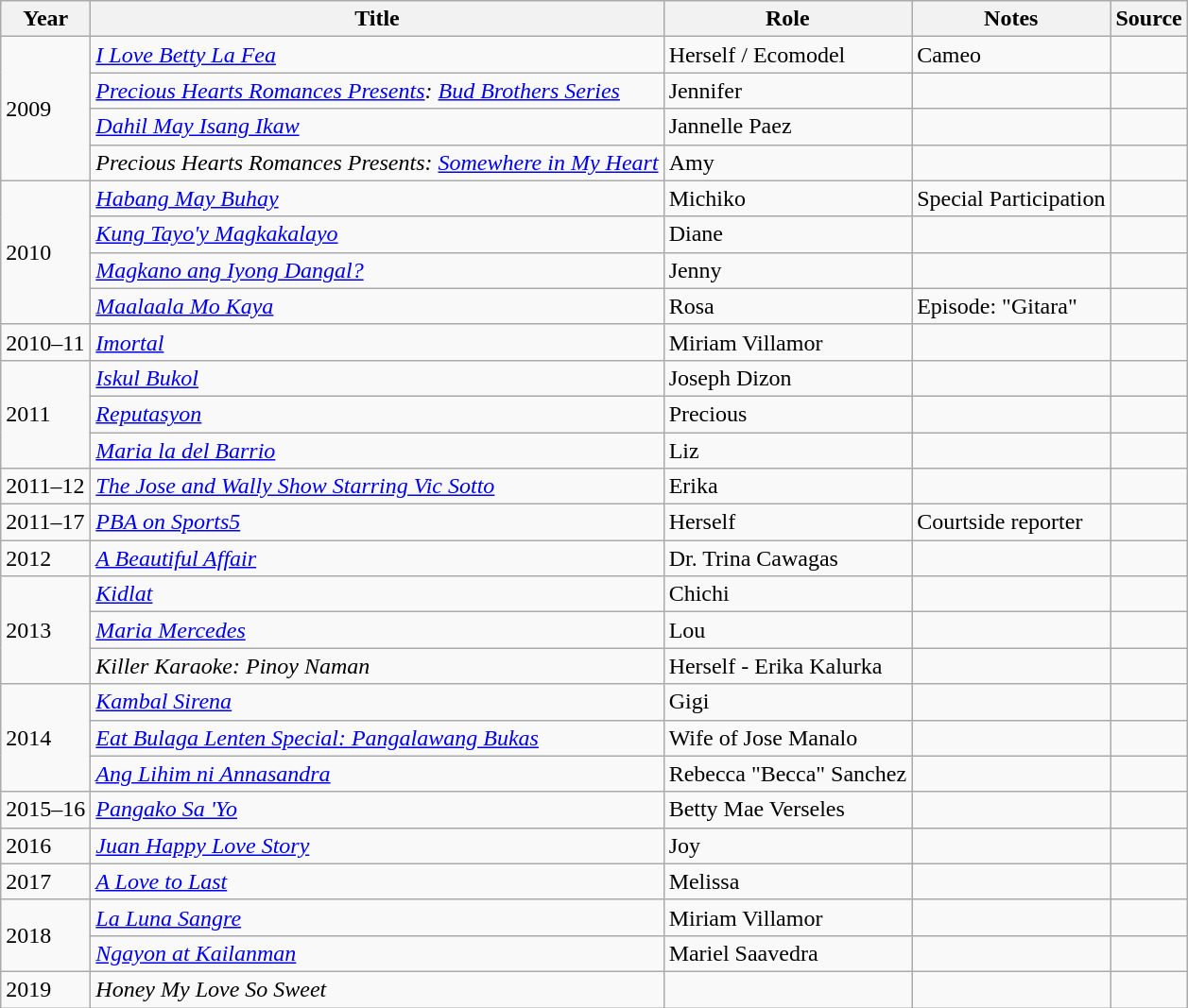<table class="wikitable sortable" >
<tr>
<th>Year</th>
<th>Title</th>
<th>Role</th>
<th class="unsortable">Notes </th>
<th class="unsortable">Source </th>
</tr>
<tr>
<td rowspan="4">2009</td>
<td><em><a href='#'>I Love Betty La Fea</a></em></td>
<td>Herself / Ecomodel</td>
<td>Cameo</td>
<td></td>
</tr>
<tr>
<td><em><a href='#'>Precious Hearts Romances Presents</a>: <a href='#'>Bud Brothers Series</a></em></td>
<td>Jennifer</td>
<td></td>
<td></td>
</tr>
<tr>
<td><em><a href='#'>Dahil May Isang Ikaw</a></em></td>
<td>Jannelle Paez</td>
<td></td>
<td></td>
</tr>
<tr>
<td><em>Precious Hearts Romances Presents: <a href='#'>Somewhere in My Heart</a></em></td>
<td>Amy</td>
<td></td>
<td></td>
</tr>
<tr>
<td rowspan="4">2010</td>
<td><em><a href='#'>Habang May Buhay</a></em></td>
<td>Michiko</td>
<td>Special Participation</td>
<td></td>
</tr>
<tr>
<td><em><a href='#'>Kung Tayo'y Magkakalayo</a></em></td>
<td>Diane</td>
<td></td>
<td></td>
</tr>
<tr>
<td><em><a href='#'>Magkano ang Iyong Dangal?</a></em></td>
<td>Jenny</td>
<td></td>
<td></td>
</tr>
<tr>
<td><em><a href='#'>Maalaala Mo Kaya</a></em></td>
<td>Rosa</td>
<td>Episode: "Gitara"</td>
<td></td>
</tr>
<tr>
<td>2010–11</td>
<td><em><a href='#'>Imortal</a></em></td>
<td>Miriam Villamor</td>
<td></td>
<td></td>
</tr>
<tr>
<td rowspan="3">2011</td>
<td><em><a href='#'>Iskul Bukol</a></em></td>
<td>Joseph Dizon</td>
<td></td>
<td></td>
</tr>
<tr>
<td><em><a href='#'>Reputasyon</a></em></td>
<td>Precious</td>
<td></td>
<td></td>
</tr>
<tr>
<td><em><a href='#'>Maria la del Barrio</a></em></td>
<td>Liz</td>
<td></td>
<td></td>
</tr>
<tr>
<td>2011–12</td>
<td><em><a href='#'>The Jose and Wally Show Starring Vic Sotto</a></em></td>
<td>Erika</td>
<td></td>
<td></td>
</tr>
<tr>
<td>2011–17</td>
<td><em><a href='#'>PBA on Sports5</a></em></td>
<td>Herself</td>
<td>Courtside reporter</td>
<td></td>
</tr>
<tr>
<td>2012</td>
<td><em><a href='#'>A Beautiful Affair</a></em></td>
<td>Dr. Trina Cawagas</td>
<td></td>
<td></td>
</tr>
<tr>
<td rowspan="3">2013</td>
<td><em><a href='#'>Kidlat</a></em></td>
<td>Chichi</td>
<td></td>
<td></td>
</tr>
<tr>
<td><em><a href='#'>Maria Mercedes</a></em></td>
<td>Lou</td>
<td></td>
<td></td>
</tr>
<tr>
<td><em>Killer Karaoke: Pinoy Naman</em></td>
<td>Herself - Erika Kalurka</td>
<td></td>
<td></td>
</tr>
<tr>
<td rowspan="3">2014</td>
<td><em><a href='#'>Kambal Sirena</a></em></td>
<td>Gigi</td>
<td></td>
<td></td>
</tr>
<tr>
<td><em><a href='#'>Eat Bulaga Lenten Special: Pangalawang Bukas</a></em></td>
<td>Wife of Jose Manalo</td>
<td></td>
<td></td>
</tr>
<tr>
<td><em><a href='#'>Ang Lihim ni Annasandra</a></em></td>
<td>Rebecca "Becca" Sanchez</td>
<td></td>
<td></td>
</tr>
<tr>
<td>2015–16</td>
<td><em><a href='#'>Pangako Sa 'Yo</a></em></td>
<td>Betty Mae Verseles</td>
<td></td>
<td></td>
</tr>
<tr>
<td>2016</td>
<td><em><a href='#'>Juan Happy Love Story</a></em></td>
<td>Joy</td>
<td></td>
<td></td>
</tr>
<tr>
<td>2017</td>
<td><em><a href='#'>A Love to Last</a></em></td>
<td>Melissa</td>
<td></td>
<td></td>
</tr>
<tr>
<td rowspan="2">2018</td>
<td><em><a href='#'>La Luna Sangre</a></em></td>
<td>Miriam Villamor</td>
<td></td>
<td></td>
</tr>
<tr>
<td><em><a href='#'>Ngayon at Kailanman</a></em></td>
<td>Mariel Saavedra</td>
<td></td>
<td></td>
</tr>
<tr>
<td>2019</td>
<td><em>Honey My Love So Sweet</em></td>
<td></td>
<td></td>
<td></td>
</tr>
</table>
